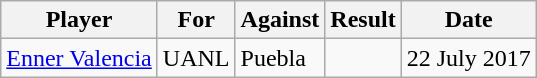<table class="wikitable sortable">
<tr>
<th>Player</th>
<th>For</th>
<th>Against</th>
<th align=center>Result</th>
<th>Date</th>
</tr>
<tr>
<td> <a href='#'>Enner Valencia</a></td>
<td>UANL</td>
<td>Puebla</td>
<td align=center></td>
<td>22 July 2017</td>
</tr>
</table>
